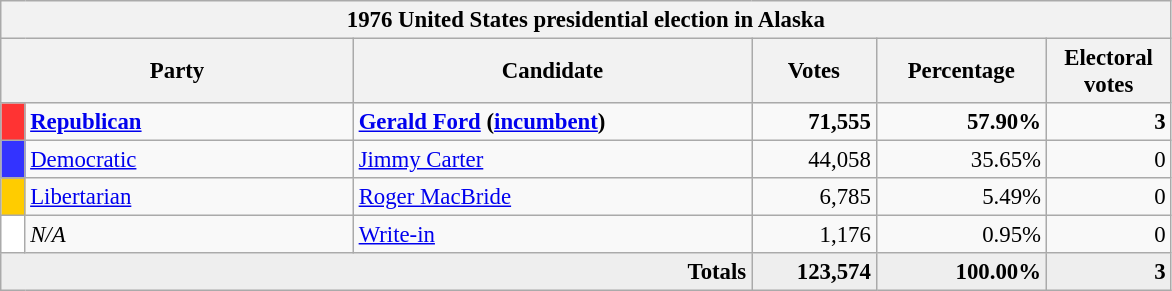<table class="wikitable" style="font-size: 95%;">
<tr>
<th colspan="6">1976 United States presidential election in Alaska</th>
</tr>
<tr>
<th colspan="2" style="width: 15em">Party</th>
<th style="width: 17em">Candidate</th>
<th style="width: 5em">Votes</th>
<th style="width: 7em">Percentage</th>
<th style="width: 5em">Electoral votes</th>
</tr>
<tr>
<th style="background:#f33; width:3px;"></th>
<td style="width: 130px"><strong><a href='#'>Republican</a></strong></td>
<td><strong><a href='#'>Gerald Ford</a> (<a href='#'>incumbent</a>)</strong></td>
<td style="text-align:right;"><strong>71,555</strong></td>
<td style="text-align:right;"><strong>57.90%</strong></td>
<td style="text-align:right;"><strong>3</strong></td>
</tr>
<tr>
<th style="background:#33f; width:3px;"></th>
<td style="width: 130px"><a href='#'>Democratic</a></td>
<td><a href='#'>Jimmy Carter</a></td>
<td style="text-align:right;">44,058</td>
<td style="text-align:right;">35.65%</td>
<td style="text-align:right;">0</td>
</tr>
<tr>
<th style="background:#fc0; width:3px;"></th>
<td style="width: 130px"><a href='#'>Libertarian</a></td>
<td><a href='#'>Roger MacBride</a></td>
<td style="text-align:right;">6,785</td>
<td style="text-align:right;">5.49%</td>
<td style="text-align:right;">0</td>
</tr>
<tr>
<th style="background:#fff; width:3px;"></th>
<td style="width: 130px"><em>N/A</em></td>
<td><a href='#'>Write-in</a></td>
<td style="text-align:right;">1,176</td>
<td style="text-align:right;">0.95%</td>
<td style="text-align:right;">0</td>
</tr>
<tr style="background:#eee; text-align:right;">
<td colspan="3"><strong>Totals</strong></td>
<td><strong>123,574</strong></td>
<td><strong>100.00%</strong></td>
<td><strong>3</strong></td>
</tr>
</table>
